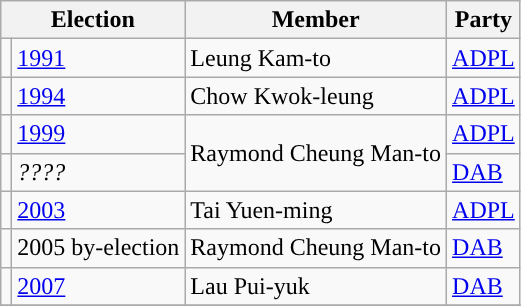<table class="wikitable">
<tr>
<th colspan="2">Election</th>
<th>Member</th>
<th>Party</th>
</tr>
<tr>
<td style="background-color: "></td>
<td><a href='#'>1991</a></td>
<td>Leung Kam-to</td>
<td><a href='#'>ADPL</a></td>
</tr>
<tr>
<td style="background-color: "></td>
<td><a href='#'>1994</a></td>
<td>Chow Kwok-leung</td>
<td><a href='#'>ADPL</a></td>
</tr>
<tr>
<td style="background-color: "></td>
<td><a href='#'>1999</a></td>
<td rowspan=2>Raymond Cheung Man-to</td>
<td><a href='#'>ADPL</a></td>
</tr>
<tr>
<td style="background-color: "></td>
<td><em>????</em></td>
<td><a href='#'>DAB</a></td>
</tr>
<tr>
<td style="background-color: "></td>
<td><a href='#'>2003</a></td>
<td>Tai Yuen-ming</td>
<td><a href='#'>ADPL</a></td>
</tr>
<tr>
<td style="background-color: "></td>
<td>2005 by-election</td>
<td>Raymond Cheung Man-to</td>
<td><a href='#'>DAB</a></td>
</tr>
<tr>
<td style="background-color: "></td>
<td><a href='#'>2007</a></td>
<td>Lau Pui-yuk</td>
<td><a href='#'>DAB</a></td>
</tr>
<tr>
</tr>
</table>
